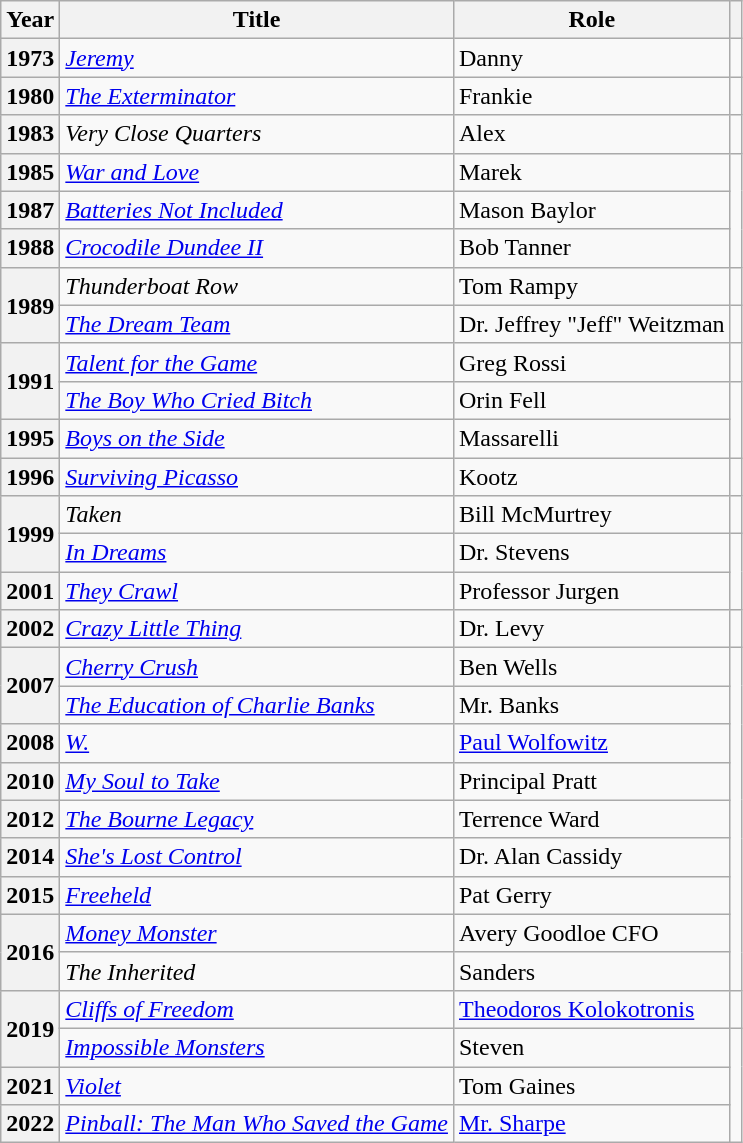<table class="wikitable plainrowheaders sortable mw-collapsible">
<tr>
<th scope="col">Year</th>
<th scope="col">Title</th>
<th scope="col">Role</th>
<th scope="col" class="unsortable"></th>
</tr>
<tr>
<th scope="row">1973</th>
<td><em><a href='#'>Jeremy</a></em></td>
<td>Danny</td>
<td></td>
</tr>
<tr>
<th scope="row">1980</th>
<td><em><a href='#'>The Exterminator</a></em></td>
<td>Frankie</td>
<td></td>
</tr>
<tr>
<th scope="row">1983</th>
<td><em>Very Close Quarters</em></td>
<td>Alex</td>
<td></td>
</tr>
<tr>
<th scope="row">1985</th>
<td><em><a href='#'>War and Love</a></em></td>
<td>Marek</td>
<td rowspan=3></td>
</tr>
<tr>
<th scope="row">1987</th>
<td><em><a href='#'>Batteries Not Included</a></em></td>
<td>Mason Baylor</td>
</tr>
<tr>
<th scope="row">1988</th>
<td><em><a href='#'>Crocodile Dundee II</a></em></td>
<td>Bob Tanner</td>
</tr>
<tr>
<th scope="row" rowspan=2>1989</th>
<td><em>Thunderboat Row</em></td>
<td>Tom Rampy</td>
<td></td>
</tr>
<tr>
<td><em><a href='#'>The Dream Team</a></em></td>
<td>Dr. Jeffrey "Jeff" Weitzman</td>
<td></td>
</tr>
<tr>
<th scope="row" rowspan=2>1991</th>
<td><em><a href='#'>Talent for the Game</a></em></td>
<td>Greg Rossi</td>
<td></td>
</tr>
<tr>
<td><em><a href='#'>The Boy Who Cried Bitch</a></em></td>
<td>Orin Fell</td>
<td rowspan=2></td>
</tr>
<tr>
<th scope="row">1995</th>
<td><em><a href='#'>Boys on the Side</a></em></td>
<td>Massarelli</td>
</tr>
<tr>
<th scope="row">1996</th>
<td><em><a href='#'>Surviving Picasso</a></em></td>
<td>Kootz</td>
<td></td>
</tr>
<tr>
<th scope="row" rowspan=2>1999</th>
<td><em>Taken</em></td>
<td>Bill McMurtrey</td>
<td></td>
</tr>
<tr>
<td><em><a href='#'>In Dreams</a></em></td>
<td>Dr. Stevens</td>
<td rowspan=2></td>
</tr>
<tr>
<th scope="row">2001</th>
<td><em><a href='#'>They Crawl</a></em></td>
<td>Professor Jurgen</td>
</tr>
<tr>
<th scope="row">2002</th>
<td><em><a href='#'>Crazy Little Thing</a></em></td>
<td>Dr. Levy</td>
<td></td>
</tr>
<tr>
<th scope="row" rowspan=2>2007</th>
<td><em><a href='#'>Cherry Crush</a></em></td>
<td>Ben Wells</td>
<td rowspan=9></td>
</tr>
<tr>
<td><em><a href='#'>The Education of Charlie Banks</a></em></td>
<td>Mr. Banks</td>
</tr>
<tr>
<th scope="row">2008</th>
<td><em><a href='#'>W.</a></em></td>
<td><a href='#'>Paul Wolfowitz</a></td>
</tr>
<tr>
<th scope="row">2010</th>
<td><em><a href='#'>My Soul to Take</a></em></td>
<td>Principal Pratt</td>
</tr>
<tr>
<th scope="row">2012</th>
<td><em><a href='#'>The Bourne Legacy</a></em></td>
<td>Terrence Ward</td>
</tr>
<tr>
<th scope="row">2014</th>
<td><em><a href='#'>She's Lost Control</a></em></td>
<td>Dr. Alan Cassidy</td>
</tr>
<tr>
<th scope="row">2015</th>
<td><em><a href='#'>Freeheld</a></em></td>
<td>Pat Gerry</td>
</tr>
<tr>
<th scope="row" rowspan=2>2016</th>
<td><em><a href='#'>Money Monster</a></em></td>
<td>Avery Goodloe CFO</td>
</tr>
<tr>
<td><em>The Inherited</em></td>
<td>Sanders</td>
</tr>
<tr>
<th scope="row" rowspan=2>2019</th>
<td><em><a href='#'>Cliffs of Freedom</a></em></td>
<td><a href='#'>Theodoros Kolokotronis</a></td>
<td></td>
</tr>
<tr>
<td><em><a href='#'>Impossible Monsters</a></em></td>
<td>Steven</td>
<td rowspan=3></td>
</tr>
<tr>
<th scope="row">2021</th>
<td><em><a href='#'>Violet</a></em></td>
<td>Tom Gaines</td>
</tr>
<tr>
<th scope="row">2022</th>
<td><em><a href='#'>Pinball: The Man Who Saved the Game</a></em></td>
<td><a href='#'>Mr. Sharpe</a></td>
</tr>
</table>
